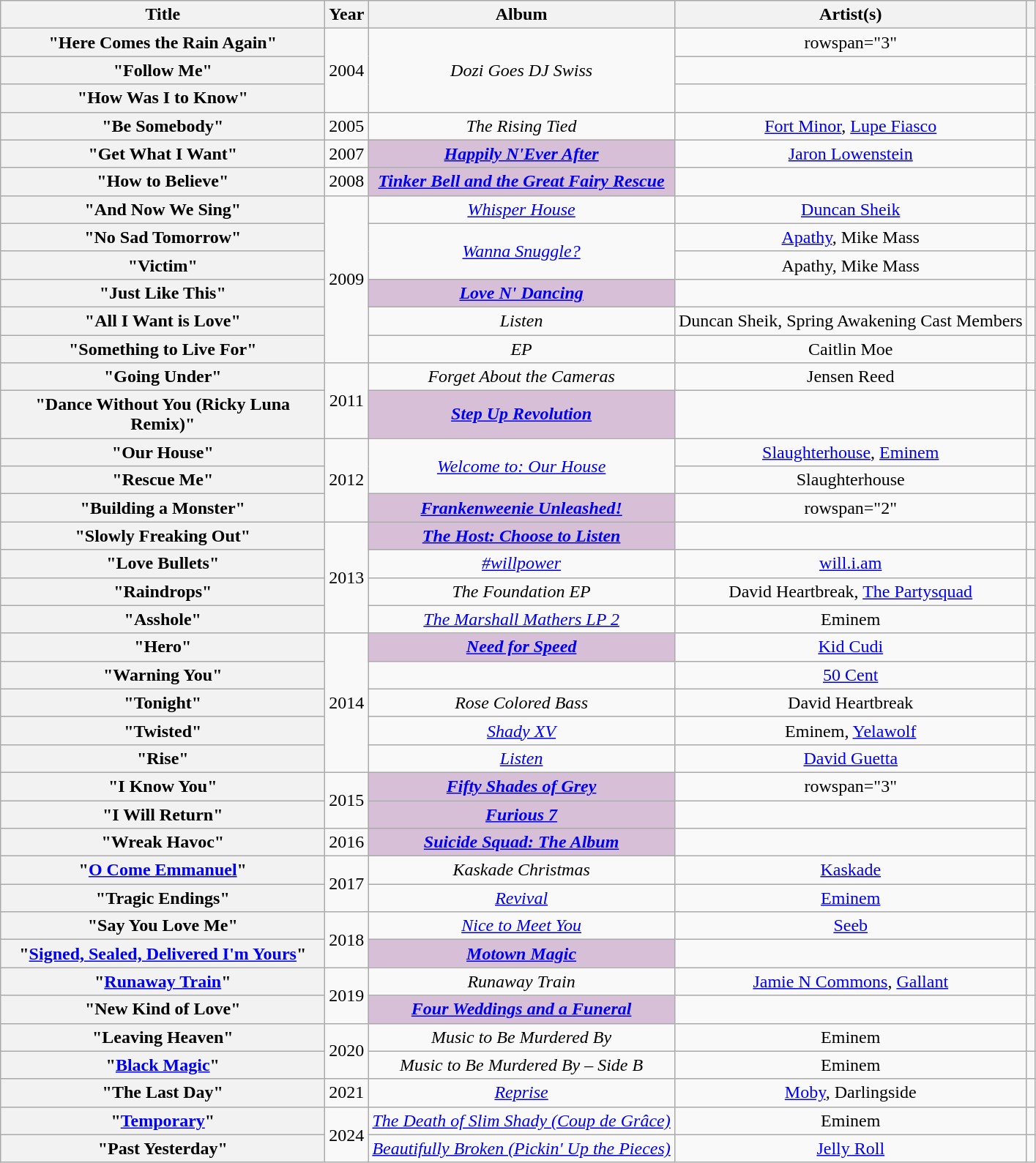<table class="wikitable plainrowheaders" style="text-align:center;">
<tr>
<th scope="col" style="width:18em;">Title</th>
<th scope="col">Year</th>
<th scope="col">Album</th>
<th scope="col">Artist(s)</th>
<th scope="col"></th>
</tr>
<tr>
<th scope="row">"Here Comes the Rain Again"</th>
<td rowspan="3">2004</td>
<td rowspan="3"><em>Dozi Goes DJ Swiss</em></td>
<td>rowspan="3" </td>
<td></td>
</tr>
<tr>
<th scope="row">"Follow Me"</th>
<td></td>
</tr>
<tr>
<th scope="row">"How Was I to Know"</th>
<td></td>
</tr>
<tr>
<th scope="row">"Be Somebody"</th>
<td>2005</td>
<td><em>The Rising Tied</em></td>
<td><a href='#'>Fort Minor</a>, <a href='#'>Lupe Fiasco</a></td>
<td></td>
</tr>
<tr>
<th scope="row">"Get What I Want"</th>
<td>2007</td>
<th style="background:thistle;"><em><a href='#'>Happily N'Ever After</a></em></th>
<td><a href='#'>Jaron Lowenstein</a></td>
<td></td>
</tr>
<tr>
<th scope="row">"How to Believe"</th>
<td>2008</td>
<th style="background:thistle;"><em><a href='#'>Tinker Bell and the Great Fairy Rescue</a></em></th>
<td></td>
<td></td>
</tr>
<tr>
<th scope="row">"And Now We Sing"</th>
<td rowspan="6">2009</td>
<td><em><a href='#'>Whisper House</a></em></td>
<td><a href='#'>Duncan Sheik</a></td>
<td></td>
</tr>
<tr>
<th scope="row">"No Sad Tomorrow"</th>
<td rowspan="2"><em><a href='#'>Wanna Snuggle?</a></em></td>
<td><a href='#'>Apathy</a>, Mike Mass</td>
<td></td>
</tr>
<tr>
<th scope="row">"Victim"</th>
<td>Apathy, Mike Mass</td>
<td></td>
</tr>
<tr>
<th scope="row">"Just Like This" </th>
<th style="background:thistle;"><em><a href='#'>Love N' Dancing</a></em></th>
<td></td>
<td></td>
</tr>
<tr>
<th scope="row">"All I Want is Love"</th>
<td><em>Listen</em></td>
<td>Duncan Sheik, Spring Awakening Cast Members</td>
<td></td>
</tr>
<tr>
<th scope="row">"Something to Live For" </th>
<td><em>EP</em></td>
<td>Caitlin Moe</td>
<td></td>
</tr>
<tr>
<th scope="row">"Going Under" </th>
<td rowspan="2">2011</td>
<td><em>Forget About the Cameras</em></td>
<td>Jensen Reed</td>
<td></td>
</tr>
<tr>
<th scope="row">"Dance Without You (Ricky Luna Remix)"</th>
<th style="background:thistle;"><em><a href='#'>Step Up Revolution</a></em></th>
<td></td>
<td></td>
</tr>
<tr>
<th scope="row">"Our House"</th>
<td rowspan="3">2012</td>
<td rowspan="2"><em><a href='#'>Welcome to: Our House</a></em></td>
<td><a href='#'>Slaughterhouse</a>, <a href='#'>Eminem</a></td>
<td></td>
</tr>
<tr>
<th scope="row">"Rescue Me"</th>
<td>Slaughterhouse</td>
<td></td>
</tr>
<tr>
<th scope="row">"Building a Monster"</th>
<th style="background:thistle;"><em><a href='#'>Frankenweenie Unleashed!</a></em></th>
<td>rowspan="2" </td>
<td></td>
</tr>
<tr>
<th scope="row">"Slowly Freaking Out"</th>
<td rowspan="4">2013</td>
<th style="background:thistle;"><em><a href='#'>The Host: Choose to Listen</a></em></th>
<td></td>
</tr>
<tr>
<th scope="row">"Love Bullets"</th>
<td><em><a href='#'>#willpower</a></em></td>
<td><a href='#'>will.i.am</a></td>
<td></td>
</tr>
<tr>
<th scope="row">"Raindrops"</th>
<td><em>The Foundation EP</em></td>
<td>David Heartbreak, <a href='#'>The Partysquad</a></td>
<td></td>
</tr>
<tr>
<th scope="row">"Asshole"</th>
<td><em><a href='#'>The Marshall Mathers LP 2</a></em></td>
<td>Eminem</td>
<td></td>
</tr>
<tr>
<th scope="row">"Hero"</th>
<td rowspan="5">2014</td>
<th scope="center" style="background:thistle;"><a href='#'><em>Need for Speed</em></a></th>
<td><a href='#'>Kid Cudi</a></td>
<td></td>
</tr>
<tr>
<th scope="row">"Warning You"</th>
<td></td>
<td><a href='#'>50 Cent</a></td>
<td></td>
</tr>
<tr>
<th scope="row">"Tonight"</th>
<td><em>Rose Colored Bass</em></td>
<td>David Heartbreak</td>
<td></td>
</tr>
<tr>
<th scope="row">"Twisted"</th>
<td><em><a href='#'>Shady XV</a></em></td>
<td>Eminem, <a href='#'>Yelawolf</a></td>
<td></td>
</tr>
<tr>
<th scope="row">"Rise"</th>
<td><em><a href='#'>Listen</a></em></td>
<td><a href='#'>David Guetta</a></td>
<td></td>
</tr>
<tr>
<th scope="row">"I Know You"</th>
<td rowspan="2">2015</td>
<th scope="center" style="background:thistle;"><a href='#'><em>Fifty Shades of Grey</em></a></th>
<td>rowspan="3" </td>
<td></td>
</tr>
<tr>
<th scope="row">"I Will Return"</th>
<th scope="center" style="background:thistle;"><em><a href='#'>Furious 7</a></em></th>
<td></td>
</tr>
<tr>
<th scope="row">"Wreak Havoc"</th>
<td>2016</td>
<th scope="center" style="background:thistle;"><em><a href='#'>Suicide Squad: The Album</a></em></th>
<td></td>
</tr>
<tr>
<th scope="row">"<a href='#'>O Come Emmanuel</a>"</th>
<td rowspan="2">2017</td>
<td><em>Kaskade Christmas</em></td>
<td><a href='#'>Kaskade</a></td>
<td></td>
</tr>
<tr>
<th scope="row">"Tragic Endings"</th>
<td><em><a href='#'>Revival</a></em></td>
<td><a href='#'>Eminem</a></td>
<td></td>
</tr>
<tr>
<th scope="row">"Say You Love Me"</th>
<td rowspan="2">2018</td>
<td><em><a href='#'>Nice to Meet You</a></em></td>
<td><a href='#'>Seeb</a></td>
<td></td>
</tr>
<tr>
<th scope="row">"<a href='#'>Signed, Sealed, Delivered I'm Yours</a>"</th>
<th style="background:thistle;"><em><a href='#'>Motown Magic</a></em></th>
<td></td>
<td></td>
</tr>
<tr>
<th scope="row">"<a href='#'>Runaway Train</a>"</th>
<td rowspan="2">2019</td>
<td><em>Runaway Train</em></td>
<td><a href='#'>Jamie N Commons</a>, <a href='#'>Gallant</a></td>
<td></td>
</tr>
<tr>
<th scope="row">"New Kind of Love"</th>
<th style="background:thistle;"><em><a href='#'>Four Weddings and a Funeral</a></em></th>
<td></td>
<td></td>
</tr>
<tr>
<th scope="row">"Leaving Heaven"</th>
<td rowspan="2">2020</td>
<td><em>Music to Be Murdered By</em></td>
<td>Eminem</td>
<td></td>
</tr>
<tr>
<th scope="row">"<a href='#'>Black Magic</a>"</th>
<td><em>Music to Be Murdered By – Side B</em></td>
<td>Eminem</td>
<td></td>
</tr>
<tr>
<th scope="row">"The Last Day"</th>
<td rowspan="1">2021</td>
<td><em><a href='#'>Reprise</a></em></td>
<td><a href='#'>Moby</a>, Darlingside</td>
<td></td>
</tr>
<tr>
<th scope="row">"<a href='#'>Temporary</a>"</th>
<td rowspan="2">2024</td>
<td><em><a href='#'>The Death of Slim Shady (Coup de Grâce)</a></em></td>
<td>Eminem</td>
<td></td>
</tr>
<tr>
<th scope="row">"Past Yesterday"</th>
<td><em><a href='#'>Beautifully Broken (Pickin' Up the Pieces)</a></em></td>
<td><a href='#'>Jelly Roll</a></td>
<td></td>
</tr>
</table>
